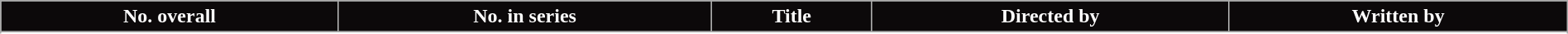<table class="wikitable plainrowheaders" style="width:100%;">
<tr style="color:white">
<th style="background: #0C090A;">No. overall</th>
<th style="background: #0C090A;">No. in series</th>
<th style="background: #0C090A;">Title</th>
<th style="background: #0C090A;">Directed by</th>
<th style="background: #0C090A;">Written by</th>
</tr>
<tr>
</tr>
<tr>
</tr>
<tr>
</tr>
<tr>
</tr>
<tr>
</tr>
<tr>
</tr>
<tr>
</tr>
<tr>
</tr>
<tr>
</tr>
<tr>
</tr>
<tr>
</tr>
<tr>
</tr>
<tr>
</tr>
</table>
